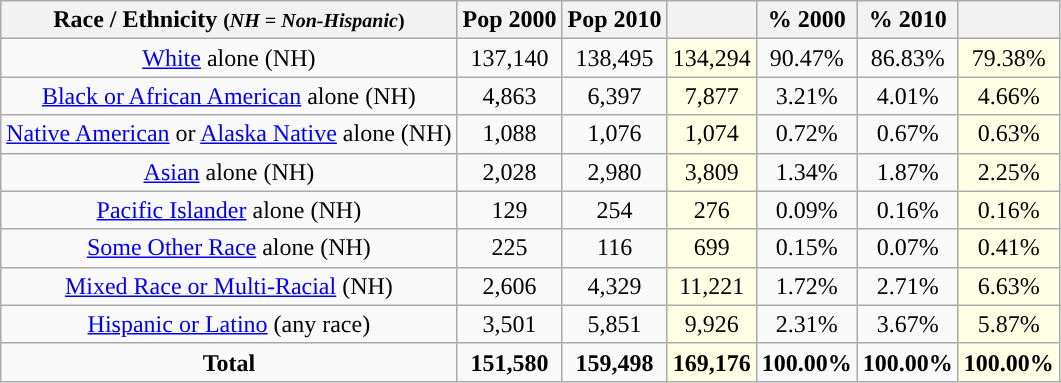<table class="wikitable" style="text-align:center;">
<tr>
<th>Race / Ethnicity <small>(<em>NH = Non-Hispanic</em>)</small></th>
<th>Pop 2000</th>
<th>Pop 2010</th>
<th></th>
<th>% 2000</th>
<th>% 2010</th>
<th></th>
</tr>
<tr>
<td><a href='#'>White</a> alone (NH)</td>
<td>137,140</td>
<td>138,495</td>
<td style='background: #ffffe6;'>134,294</td>
<td>90.47%</td>
<td>86.83%</td>
<td style='background: #ffffe6;'>79.38%</td>
</tr>
<tr>
<td><a href='#'>Black or African American</a> alone (NH)</td>
<td>4,863</td>
<td>6,397</td>
<td style='background: #ffffe6;'>7,877</td>
<td>3.21%</td>
<td>4.01%</td>
<td style='background: #ffffe6;'>4.66%</td>
</tr>
<tr>
<td><a href='#'>Native American</a> or <a href='#'>Alaska Native</a> alone (NH)</td>
<td>1,088</td>
<td>1,076</td>
<td style='background: #ffffe6;'>1,074</td>
<td>0.72%</td>
<td>0.67%</td>
<td style='background: #ffffe6;'>0.63%</td>
</tr>
<tr>
<td><a href='#'>Asian</a> alone (NH)</td>
<td>2,028</td>
<td>2,980</td>
<td style='background: #ffffe6;'>3,809</td>
<td>1.34%</td>
<td>1.87%</td>
<td style='background: #ffffe6;'>2.25%</td>
</tr>
<tr>
<td><a href='#'>Pacific Islander</a> alone (NH)</td>
<td>129</td>
<td>254</td>
<td style='background: #ffffe6;'>276</td>
<td>0.09%</td>
<td>0.16%</td>
<td style='background: #ffffe6;'>0.16%</td>
</tr>
<tr>
<td><a href='#'>Some Other Race</a> alone (NH)</td>
<td>225</td>
<td>116</td>
<td style='background: #ffffe6;'>699</td>
<td>0.15%</td>
<td>0.07%</td>
<td style='background: #ffffe6;'>0.41%</td>
</tr>
<tr>
<td><a href='#'>Mixed Race or Multi-Racial</a> (NH)</td>
<td>2,606</td>
<td>4,329</td>
<td style='background: #ffffe6;'>11,221</td>
<td>1.72%</td>
<td>2.71%</td>
<td style='background: #ffffe6;'>6.63%</td>
</tr>
<tr>
<td><a href='#'>Hispanic or Latino</a> (any race)</td>
<td>3,501</td>
<td>5,851</td>
<td style='background: #ffffe6;'>9,926</td>
<td>2.31%</td>
<td>3.67%</td>
<td style='background: #ffffe6;'>5.87%</td>
</tr>
<tr>
<td><strong>Total</strong></td>
<td><strong>151,580</strong></td>
<td><strong>159,498</strong></td>
<td style='background: #ffffe6;'><strong>169,176</strong></td>
<td><strong>100.00%</strong></td>
<td><strong>100.00%</strong></td>
<td style='background: #ffffe6;'><strong>100.00%</strong></td>
</tr>
</table>
